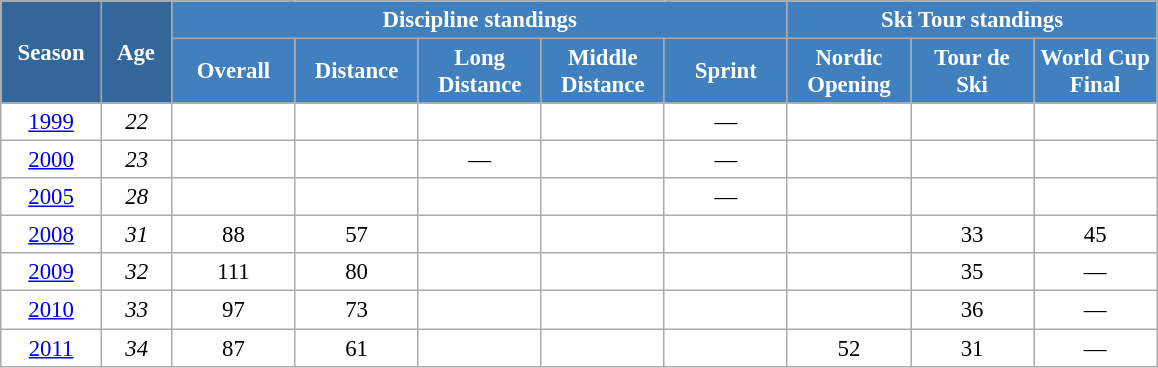<table class="wikitable" style="font-size:95%; text-align:center; border:grey solid 1px; border-collapse:collapse; background:#ffffff;">
<tr>
<th style="background-color:#369; color:white; width:60px;" rowspan="2"> Season </th>
<th style="background-color:#369; color:white; width:40px;" rowspan="2"> Age </th>
<th style="background-color:#4180be; color:white;" colspan="5">Discipline standings</th>
<th style="background-color:#4180be; color:white;" colspan="3">Ski Tour standings</th>
</tr>
<tr>
<th style="background-color:#4180be; color:white; width:75px;">Overall</th>
<th style="background-color:#4180be; color:white; width:75px;">Distance</th>
<th style="background-color:#4180be; color:white; width:75px;">Long Distance</th>
<th style="background-color:#4180be; color:white; width:75px;">Middle Distance</th>
<th style="background-color:#4180be; color:white; width:75px;">Sprint</th>
<th style="background-color:#4180be; color:white; width:75px;">Nordic<br>Opening</th>
<th style="background-color:#4180be; color:white; width:75px;">Tour de<br>Ski</th>
<th style="background-color:#4180be; color:white; width:75px;">World Cup<br>Final</th>
</tr>
<tr>
<td><a href='#'>1999</a></td>
<td><em>22</em></td>
<td></td>
<td></td>
<td></td>
<td></td>
<td>—</td>
<td></td>
<td></td>
<td></td>
</tr>
<tr>
<td><a href='#'>2000</a></td>
<td><em>23</em></td>
<td></td>
<td></td>
<td>—</td>
<td></td>
<td>—</td>
<td></td>
<td></td>
<td></td>
</tr>
<tr>
<td><a href='#'>2005</a></td>
<td><em>28</em></td>
<td></td>
<td></td>
<td></td>
<td></td>
<td>—</td>
<td></td>
<td></td>
<td></td>
</tr>
<tr>
<td><a href='#'>2008</a></td>
<td><em>31</em></td>
<td>88</td>
<td>57</td>
<td></td>
<td></td>
<td></td>
<td></td>
<td>33</td>
<td>45</td>
</tr>
<tr>
<td><a href='#'>2009</a></td>
<td><em>32</em></td>
<td>111</td>
<td>80</td>
<td></td>
<td></td>
<td></td>
<td></td>
<td>35</td>
<td>—</td>
</tr>
<tr>
<td><a href='#'>2010</a></td>
<td><em>33</em></td>
<td>97</td>
<td>73</td>
<td></td>
<td></td>
<td></td>
<td></td>
<td>36</td>
<td>—</td>
</tr>
<tr>
<td><a href='#'>2011</a></td>
<td><em>34</em></td>
<td>87</td>
<td>61</td>
<td></td>
<td></td>
<td></td>
<td>52</td>
<td>31</td>
<td>—</td>
</tr>
</table>
